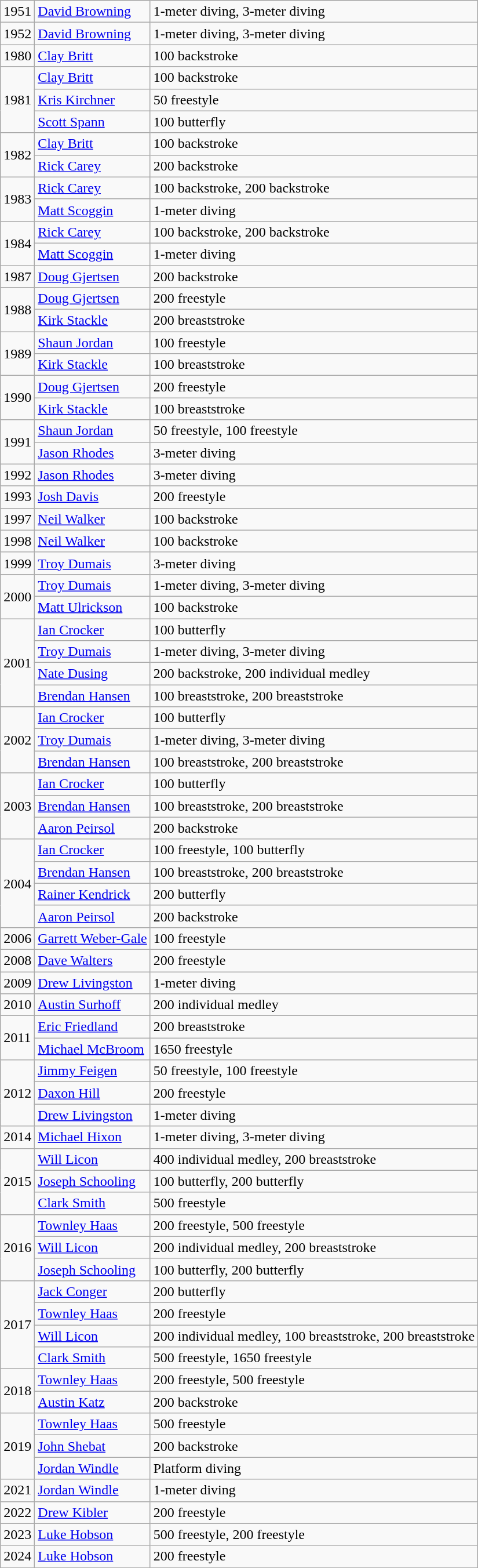<table class="wikitable">
<tr>
<td>1951</td>
<td><a href='#'>David Browning</a></td>
<td>1-meter diving, 3-meter diving</td>
</tr>
<tr>
<td>1952</td>
<td><a href='#'>David Browning</a></td>
<td>1-meter diving, 3-meter diving</td>
</tr>
<tr>
<td>1980</td>
<td><a href='#'>Clay Britt</a></td>
<td>100 backstroke</td>
</tr>
<tr>
<td rowspan=3>1981</td>
<td><a href='#'>Clay Britt</a></td>
<td>100 backstroke</td>
</tr>
<tr>
<td><a href='#'>Kris Kirchner</a></td>
<td>50 freestyle</td>
</tr>
<tr>
<td><a href='#'>Scott Spann</a></td>
<td>100 butterfly</td>
</tr>
<tr>
<td rowspan=2>1982</td>
<td><a href='#'>Clay Britt</a></td>
<td>100 backstroke</td>
</tr>
<tr>
<td><a href='#'>Rick Carey</a></td>
<td>200 backstroke</td>
</tr>
<tr>
<td rowspan=2>1983</td>
<td><a href='#'>Rick Carey</a></td>
<td>100 backstroke, 200 backstroke</td>
</tr>
<tr>
<td><a href='#'>Matt Scoggin</a></td>
<td>1-meter diving</td>
</tr>
<tr>
<td rowspan=2>1984</td>
<td><a href='#'>Rick Carey</a></td>
<td>100 backstroke, 200 backstroke</td>
</tr>
<tr>
<td><a href='#'>Matt Scoggin</a></td>
<td>1-meter diving</td>
</tr>
<tr>
<td>1987</td>
<td><a href='#'>Doug Gjertsen</a></td>
<td>200 backstroke</td>
</tr>
<tr>
<td rowspan=2>1988</td>
<td><a href='#'>Doug Gjertsen</a></td>
<td>200 freestyle</td>
</tr>
<tr>
<td><a href='#'>Kirk Stackle</a></td>
<td>200 breaststroke</td>
</tr>
<tr>
<td rowspan=2>1989</td>
<td><a href='#'>Shaun Jordan</a></td>
<td>100 freestyle</td>
</tr>
<tr>
<td><a href='#'>Kirk Stackle</a></td>
<td>100 breaststroke</td>
</tr>
<tr>
<td rowspan=2>1990</td>
<td><a href='#'>Doug Gjertsen</a></td>
<td>200 freestyle</td>
</tr>
<tr>
<td><a href='#'>Kirk Stackle</a></td>
<td>100 breaststroke</td>
</tr>
<tr>
<td rowspan=2>1991</td>
<td><a href='#'>Shaun Jordan</a></td>
<td>50 freestyle, 100 freestyle</td>
</tr>
<tr>
<td><a href='#'>Jason Rhodes</a></td>
<td>3-meter diving</td>
</tr>
<tr>
<td>1992</td>
<td><a href='#'>Jason Rhodes</a></td>
<td>3-meter diving</td>
</tr>
<tr>
<td>1993</td>
<td><a href='#'>Josh Davis</a></td>
<td>200 freestyle</td>
</tr>
<tr>
<td>1997</td>
<td><a href='#'>Neil Walker</a></td>
<td>100 backstroke</td>
</tr>
<tr>
<td>1998</td>
<td><a href='#'>Neil Walker</a></td>
<td>100 backstroke</td>
</tr>
<tr>
<td>1999</td>
<td><a href='#'>Troy Dumais</a></td>
<td>3-meter diving</td>
</tr>
<tr>
<td rowspan=2>2000</td>
<td><a href='#'>Troy Dumais</a></td>
<td>1-meter diving, 3-meter diving</td>
</tr>
<tr>
<td><a href='#'>Matt Ulrickson</a></td>
<td>100 backstroke</td>
</tr>
<tr>
<td rowspan=4>2001</td>
<td><a href='#'>Ian Crocker</a></td>
<td>100 butterfly</td>
</tr>
<tr>
<td><a href='#'>Troy Dumais</a></td>
<td>1-meter diving, 3-meter diving</td>
</tr>
<tr>
<td><a href='#'>Nate Dusing</a></td>
<td>200 backstroke, 200 individual medley</td>
</tr>
<tr>
<td><a href='#'>Brendan Hansen</a></td>
<td>100 breaststroke, 200 breaststroke</td>
</tr>
<tr>
<td rowspan=3>2002</td>
<td><a href='#'>Ian Crocker</a></td>
<td>100 butterfly</td>
</tr>
<tr>
<td><a href='#'>Troy Dumais</a></td>
<td>1-meter diving, 3-meter diving</td>
</tr>
<tr>
<td><a href='#'>Brendan Hansen</a></td>
<td>100 breaststroke, 200 breaststroke</td>
</tr>
<tr>
<td rowspan=3>2003</td>
<td><a href='#'>Ian Crocker</a></td>
<td>100 butterfly</td>
</tr>
<tr>
<td><a href='#'>Brendan Hansen</a></td>
<td>100 breaststroke, 200 breaststroke</td>
</tr>
<tr>
<td><a href='#'>Aaron Peirsol</a></td>
<td>200 backstroke</td>
</tr>
<tr>
<td rowspan=4>2004</td>
<td><a href='#'>Ian Crocker</a></td>
<td>100 freestyle, 100 butterfly</td>
</tr>
<tr>
<td><a href='#'>Brendan Hansen</a></td>
<td>100 breaststroke, 200 breaststroke</td>
</tr>
<tr>
<td><a href='#'>Rainer Kendrick</a></td>
<td>200 butterfly</td>
</tr>
<tr>
<td><a href='#'>Aaron Peirsol</a></td>
<td>200 backstroke</td>
</tr>
<tr>
<td>2006</td>
<td><a href='#'>Garrett Weber-Gale</a></td>
<td>100 freestyle</td>
</tr>
<tr>
<td>2008</td>
<td><a href='#'>Dave Walters</a></td>
<td>200 freestyle</td>
</tr>
<tr>
<td>2009</td>
<td><a href='#'>Drew Livingston</a></td>
<td>1-meter diving</td>
</tr>
<tr>
<td>2010</td>
<td><a href='#'>Austin Surhoff</a></td>
<td>200 individual medley</td>
</tr>
<tr>
<td rowspan=2>2011</td>
<td><a href='#'>Eric Friedland</a></td>
<td>200 breaststroke</td>
</tr>
<tr>
<td><a href='#'>Michael McBroom</a></td>
<td>1650 freestyle</td>
</tr>
<tr>
<td rowspan=3>2012</td>
<td><a href='#'>Jimmy Feigen</a></td>
<td>50 freestyle, 100 freestyle</td>
</tr>
<tr>
<td><a href='#'>Daxon Hill</a></td>
<td>200 freestyle</td>
</tr>
<tr>
<td><a href='#'>Drew Livingston</a></td>
<td>1-meter diving</td>
</tr>
<tr>
<td rowspan=1>2014</td>
<td><a href='#'>Michael Hixon</a></td>
<td>1-meter diving, 3-meter diving</td>
</tr>
<tr>
<td rowspan=3>2015</td>
<td><a href='#'>Will Licon</a></td>
<td>400 individual medley, 200 breaststroke</td>
</tr>
<tr>
<td><a href='#'>Joseph Schooling</a></td>
<td>100 butterfly, 200 butterfly</td>
</tr>
<tr>
<td><a href='#'>Clark Smith</a></td>
<td>500 freestyle</td>
</tr>
<tr>
<td rowspan=3>2016</td>
<td><a href='#'>Townley Haas</a></td>
<td>200 freestyle, 500 freestyle</td>
</tr>
<tr>
<td><a href='#'>Will Licon</a></td>
<td>200 individual medley, 200 breaststroke</td>
</tr>
<tr>
<td><a href='#'>Joseph Schooling</a></td>
<td>100 butterfly, 200 butterfly</td>
</tr>
<tr>
<td rowspan=4>2017</td>
<td><a href='#'>Jack Conger</a></td>
<td>200 butterfly</td>
</tr>
<tr>
<td><a href='#'>Townley Haas</a></td>
<td>200 freestyle</td>
</tr>
<tr>
<td><a href='#'>Will Licon</a></td>
<td>200 individual medley, 100 breaststroke, 200 breaststroke</td>
</tr>
<tr>
<td><a href='#'>Clark Smith</a></td>
<td>500 freestyle, 1650 freestyle</td>
</tr>
<tr>
<td rowspan=2>2018</td>
<td><a href='#'>Townley Haas</a></td>
<td>200 freestyle, 500 freestyle</td>
</tr>
<tr>
<td><a href='#'>Austin Katz</a></td>
<td>200 backstroke</td>
</tr>
<tr>
<td rowspan=3>2019</td>
<td><a href='#'>Townley Haas</a></td>
<td>500 freestyle</td>
</tr>
<tr>
<td><a href='#'>John Shebat</a></td>
<td>200 backstroke</td>
</tr>
<tr>
<td><a href='#'>Jordan Windle</a></td>
<td>Platform diving</td>
</tr>
<tr>
<td rowspan=1>2021</td>
<td><a href='#'>Jordan Windle</a></td>
<td>1-meter diving</td>
</tr>
<tr>
<td rowspan=1>2022</td>
<td><a href='#'>Drew Kibler</a></td>
<td>200 freestyle</td>
</tr>
<tr>
<td rowspan=1>2023</td>
<td><a href='#'>Luke Hobson</a></td>
<td>500 freestyle, 200 freestyle</td>
</tr>
<tr>
<td rowspan=1>2024</td>
<td><a href='#'>Luke Hobson</a></td>
<td>200 freestyle</td>
</tr>
</table>
